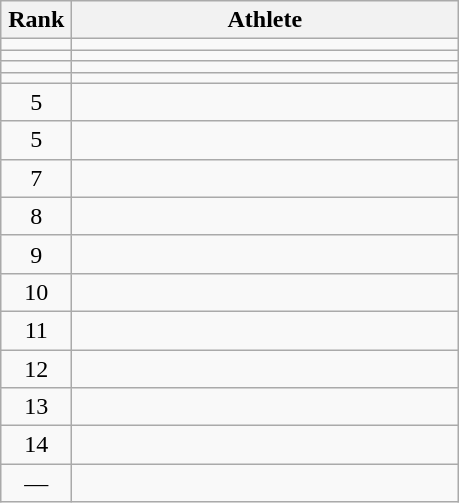<table class="wikitable" style="text-align: center;">
<tr>
<th width=40>Rank</th>
<th width=250>Athlete</th>
</tr>
<tr>
<td></td>
<td align=left></td>
</tr>
<tr>
<td></td>
<td align=left></td>
</tr>
<tr>
<td></td>
<td align=left></td>
</tr>
<tr>
<td></td>
<td align=left></td>
</tr>
<tr>
<td>5</td>
<td align=left></td>
</tr>
<tr>
<td>5</td>
<td align=left></td>
</tr>
<tr>
<td>7</td>
<td align=left></td>
</tr>
<tr>
<td>8</td>
<td align=left></td>
</tr>
<tr>
<td>9</td>
<td align=left></td>
</tr>
<tr>
<td>10</td>
<td align=left></td>
</tr>
<tr>
<td>11</td>
<td align=left></td>
</tr>
<tr>
<td>12</td>
<td align=left></td>
</tr>
<tr>
<td>13</td>
<td align=left></td>
</tr>
<tr>
<td>14</td>
<td align=left></td>
</tr>
<tr>
<td>—</td>
<td align=left></td>
</tr>
</table>
